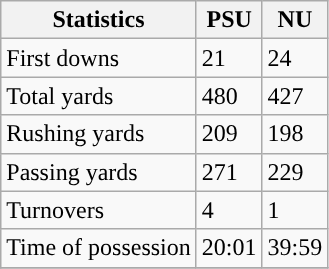<table class="wikitable">
<tr>
<th>Statistics</th>
<th>PSU</th>
<th>NU</th>
</tr>
<tr>
<td>First downs</td>
<td>21</td>
<td>24</td>
</tr>
<tr>
<td>Total yards</td>
<td>480</td>
<td>427</td>
</tr>
<tr>
<td>Rushing yards</td>
<td>209</td>
<td>198</td>
</tr>
<tr>
<td>Passing yards</td>
<td>271</td>
<td>229</td>
</tr>
<tr>
<td>Turnovers</td>
<td>4</td>
<td>1</td>
</tr>
<tr>
<td>Time of possession</td>
<td>20:01</td>
<td>39:59</td>
</tr>
<tr>
</tr>
</table>
